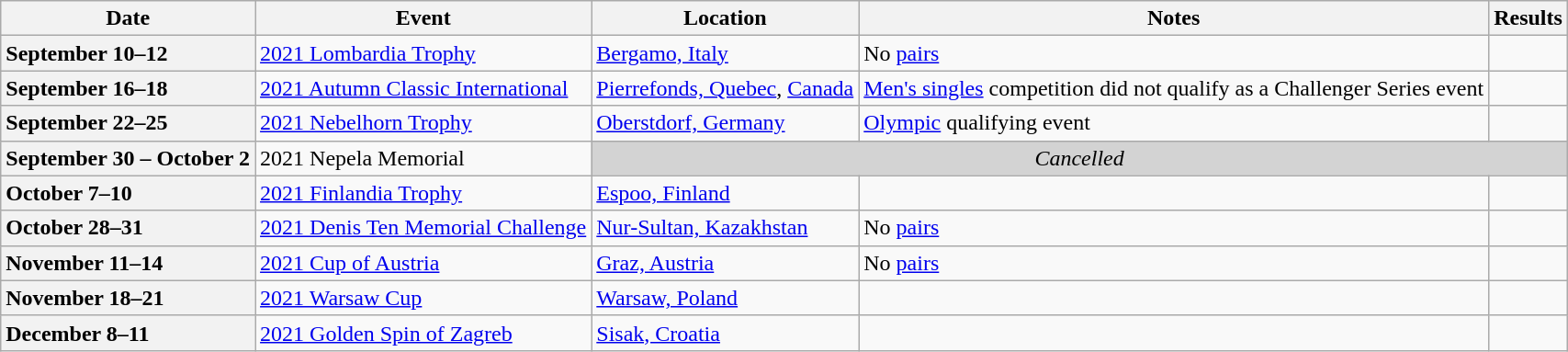<table class="wikitable unsortable" style="text-align:left">
<tr>
<th scope="col">Date</th>
<th scope="col">Event</th>
<th scope="col">Location</th>
<th scope="col">Notes</th>
<th scope="col">Results</th>
</tr>
<tr>
<th scope="row" style="text-align:left">September 10–12</th>
<td> <a href='#'>2021 Lombardia Trophy</a></td>
<td><a href='#'>Bergamo, Italy</a></td>
<td>No <a href='#'>pairs</a></td>
<td></td>
</tr>
<tr>
<th scope="row" style="text-align:left">September 16–18</th>
<td> <a href='#'>2021 Autumn Classic International</a></td>
<td><a href='#'>Pierrefonds, Quebec</a>, <a href='#'>Canada</a></td>
<td><a href='#'>Men's singles</a> competition did not qualify as a Challenger Series event</td>
<td></td>
</tr>
<tr>
<th scope="row" style="text-align:left">September 22–25</th>
<td> <a href='#'>2021 Nebelhorn Trophy</a></td>
<td><a href='#'>Oberstdorf, Germany</a></td>
<td><a href='#'>Olympic</a> qualifying event</td>
<td></td>
</tr>
<tr>
<th scope="row" style="text-align:left">September 30 – October 2</th>
<td> 2021 Nepela Memorial</td>
<td colspan="3" style="text-align:center" bgcolor="lightgray"><em>Cancelled</em></td>
</tr>
<tr>
<th scope="row" style="text-align:left">October 7–10</th>
<td> <a href='#'>2021 Finlandia Trophy</a></td>
<td><a href='#'>Espoo, Finland</a></td>
<td></td>
<td></td>
</tr>
<tr>
<th scope="row" style="text-align:left">October 28–31</th>
<td> <a href='#'>2021 Denis Ten Memorial Challenge</a></td>
<td><a href='#'>Nur-Sultan, Kazakhstan</a></td>
<td>No <a href='#'>pairs</a></td>
<td></td>
</tr>
<tr>
<th scope="row" style="text-align:left">November 11–14</th>
<td> <a href='#'>2021 Cup of Austria</a></td>
<td><a href='#'>Graz, Austria</a></td>
<td>No <a href='#'>pairs</a></td>
<td></td>
</tr>
<tr>
<th scope="row" style="text-align:left">November 18–21</th>
<td> <a href='#'>2021 Warsaw Cup</a></td>
<td><a href='#'>Warsaw, Poland</a></td>
<td></td>
<td></td>
</tr>
<tr>
<th scope="row" style="text-align:left">December 8–11</th>
<td> <a href='#'>2021 Golden Spin of Zagreb</a></td>
<td><a href='#'>Sisak, Croatia</a></td>
<td></td>
<td></td>
</tr>
</table>
